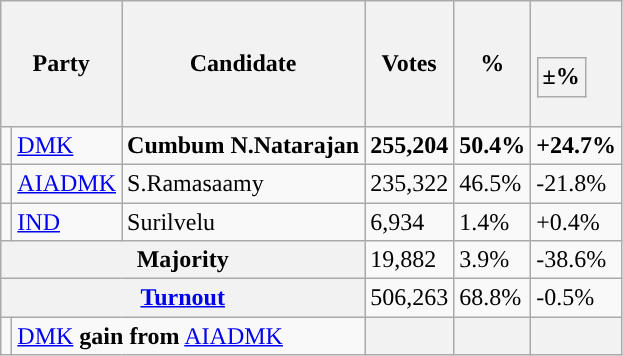<table class="wikitable">
<tr>
<th colspan="2">Party</th>
<th>Candidate</th>
<th>Votes</th>
<th>%</th>
<th><br><table class="wikitable">
<tr>
<th>±%</th>
</tr>
</table>
</th>
</tr>
<tr>
<td></td>
<td><a href='#'>DMK</a></td>
<td><strong>Cumbum N.Natarajan</strong></td>
<td><strong>255,204</strong></td>
<td><strong>50.4%</strong></td>
<td><strong>+24.7%</strong></td>
</tr>
<tr>
<td></td>
<td><a href='#'>AIADMK</a></td>
<td>S.Ramasaamy</td>
<td>235,322</td>
<td>46.5%</td>
<td>-21.8%</td>
</tr>
<tr>
<td></td>
<td><a href='#'>IND</a></td>
<td>Surilvelu</td>
<td>6,934</td>
<td>1.4%</td>
<td>+0.4%</td>
</tr>
<tr>
<th colspan="3">Majority</th>
<td>19,882</td>
<td>3.9%</td>
<td>-38.6%</td>
</tr>
<tr>
<th colspan="3"><a href='#'>Turnout</a></th>
<td>506,263</td>
<td>68.8%</td>
<td>-0.5%</td>
</tr>
<tr>
<td></td>
<td colspan="2"><a href='#'>DMK</a> <strong>gain from</strong> <a href='#'>AIADMK</a></td>
<th></th>
<th></th>
<th></th>
</tr>
</table>
